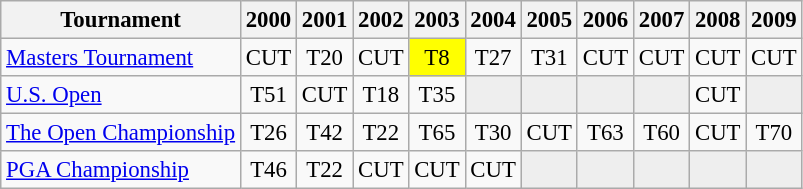<table class="wikitable" style="font-size:95%;text-align:center;">
<tr>
<th>Tournament</th>
<th>2000</th>
<th>2001</th>
<th>2002</th>
<th>2003</th>
<th>2004</th>
<th>2005</th>
<th>2006</th>
<th>2007</th>
<th>2008</th>
<th>2009</th>
</tr>
<tr>
<td align=left><a href='#'>Masters Tournament</a></td>
<td>CUT</td>
<td>T20</td>
<td>CUT</td>
<td style="background:yellow;">T8</td>
<td>T27</td>
<td>T31</td>
<td>CUT</td>
<td>CUT</td>
<td>CUT</td>
<td>CUT</td>
</tr>
<tr>
<td align=left><a href='#'>U.S. Open</a></td>
<td>T51</td>
<td>CUT</td>
<td>T18</td>
<td>T35</td>
<td style="background:#eeeeee;"></td>
<td style="background:#eeeeee;"></td>
<td style="background:#eeeeee;"></td>
<td style="background:#eeeeee;"></td>
<td>CUT</td>
<td style="background:#eeeeee;"></td>
</tr>
<tr>
<td align=left><a href='#'>The Open Championship</a></td>
<td>T26</td>
<td>T42</td>
<td>T22</td>
<td>T65</td>
<td>T30</td>
<td>CUT</td>
<td>T63</td>
<td>T60</td>
<td>CUT</td>
<td>T70</td>
</tr>
<tr>
<td align=left><a href='#'>PGA Championship</a></td>
<td>T46</td>
<td>T22</td>
<td>CUT</td>
<td>CUT</td>
<td>CUT</td>
<td style="background:#eeeeee;"></td>
<td style="background:#eeeeee;"></td>
<td style="background:#eeeeee;"></td>
<td style="background:#eeeeee;"></td>
<td style="background:#eeeeee;"></td>
</tr>
</table>
